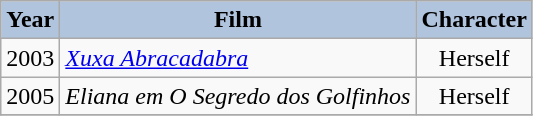<table class="wikitable">
<tr style="text-align:center;">
<th style="background:#B0C4DE;">Year</th>
<th style="background:#B0C4DE;">Film</th>
<th style="background:#B0C4DE;">Character</th>
</tr>
<tr>
<td>2003</td>
<td><em><a href='#'>Xuxa Abracadabra</a></em></td>
<td align="center">Herself</td>
</tr>
<tr>
<td>2005</td>
<td><em>Eliana em O Segredo dos Golfinhos</em></td>
<td align="center">Herself</td>
</tr>
<tr>
</tr>
</table>
